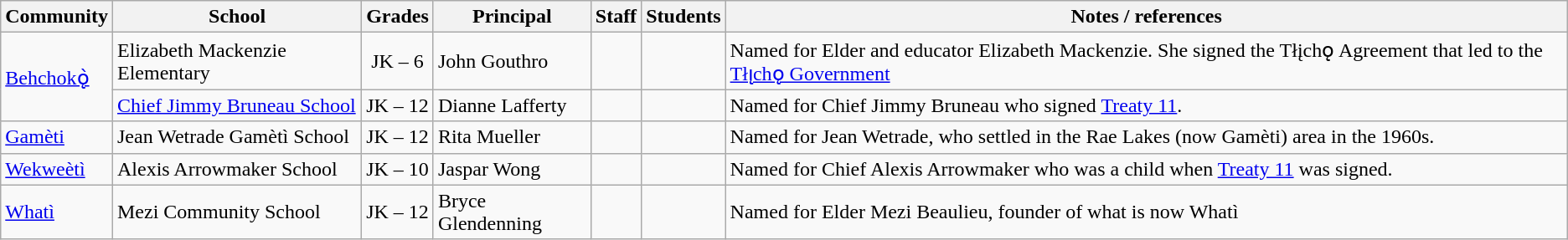<table class="wikitable">
<tr>
<th>Community</th>
<th>School</th>
<th>Grades</th>
<th>Principal</th>
<th>Staff</th>
<th>Students</th>
<th>Notes / references</th>
</tr>
<tr>
<td rowspan="2"><a href='#'>Behchokǫ̀</a></td>
<td>Elizabeth Mackenzie Elementary</td>
<td align=center>JK – 6</td>
<td>John Gouthro</td>
<td></td>
<td></td>
<td>Named for Elder and educator Elizabeth Mackenzie. She signed the Tłįchǫ Agreement that led to the <a href='#'>Tłı̨chǫ Government</a></td>
</tr>
<tr>
<td><a href='#'>Chief Jimmy Bruneau School</a></td>
<td align=center>JK – 12</td>
<td>Dianne Lafferty</td>
<td></td>
<td></td>
<td>Named for Chief Jimmy Bruneau who signed <a href='#'>Treaty 11</a>.</td>
</tr>
<tr>
<td><a href='#'>Gamèti</a></td>
<td>Jean Wetrade Gamètì School</td>
<td align=center>JK – 12</td>
<td>Rita Mueller</td>
<td></td>
<td></td>
<td>Named for Jean Wetrade, who settled in the Rae Lakes (now Gamèti) area in the 1960s.</td>
</tr>
<tr>
<td><a href='#'>Wekweètì</a></td>
<td>Alexis Arrowmaker School</td>
<td align=center>JK – 10</td>
<td>Jaspar Wong</td>
<td></td>
<td></td>
<td>Named for Chief Alexis Arrowmaker who was a child when <a href='#'>Treaty 11</a> was signed.</td>
</tr>
<tr>
<td><a href='#'>Whatì</a></td>
<td>Mezi Community School</td>
<td align=center>JK – 12</td>
<td>Bryce Glendenning</td>
<td></td>
<td></td>
<td>Named for Elder Mezi Beaulieu, founder of what is now Whatì</td>
</tr>
</table>
